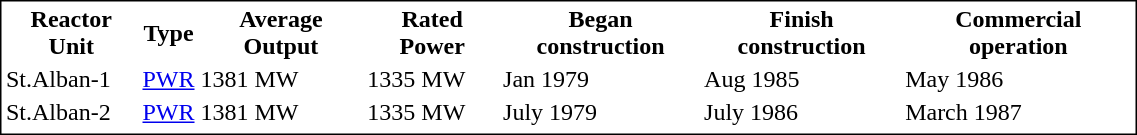<table style="width:60%; border:1px solid; btext-align:center;">
<tr>
<th>Reactor Unit</th>
<th>Type</th>
<th>Average Output</th>
<th>Rated Power</th>
<th>Began construction</th>
<th>Finish construction</th>
<th>Commercial operation</th>
</tr>
<tr>
<td>St.Alban-1</td>
<td><a href='#'>PWR</a></td>
<td>1381 MW</td>
<td>1335 MW</td>
<td>Jan 1979</td>
<td>Aug 1985</td>
<td>May 1986</td>
</tr>
<tr>
<td>St.Alban-2</td>
<td><a href='#'>PWR</a></td>
<td>1381 MW</td>
<td>1335 MW</td>
<td>July 1979</td>
<td>July 1986</td>
<td>March 1987</td>
</tr>
<tr>
</tr>
</table>
